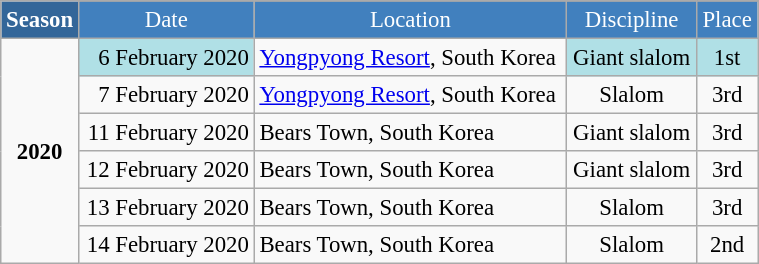<table class="wikitable" style="font-size:95%; text-align:center; border:grey solid 1px; border-collapse:collapse;" width="40%">
<tr style="background-color:#369; color:white;">
<td rowspan="2" colspan="1" width="5%"><strong>Season</strong></td>
</tr>
<tr style="background-color:#4180be; color:white;">
<td>Date</td>
<td>Location</td>
<td>Discipline</td>
<td>Place</td>
</tr>
<tr>
<td rowspan=6><strong>2020</strong></td>
<td align=right bgcolor="#BOEOE6">6 February 2020</td>
<td align=left> <a href='#'>Yongpyong Resort</a>, South Korea</td>
<td bgcolor="#BOEOE6">Giant slalom</td>
<td bgcolor="#BOEOE6">1st</td>
</tr>
<tr>
<td align=right>7 February 2020</td>
<td align=left> <a href='#'>Yongpyong Resort</a>, South Korea</td>
<td>Slalom</td>
<td>3rd</td>
</tr>
<tr>
<td align=right>11 February 2020</td>
<td align=left> Bears Town, South Korea</td>
<td>Giant slalom</td>
<td>3rd</td>
</tr>
<tr>
<td align=right>12 February 2020</td>
<td align=left> Bears Town, South Korea</td>
<td>Giant slalom</td>
<td>3rd</td>
</tr>
<tr>
<td align=right>13 February 2020</td>
<td align=left> Bears Town, South Korea</td>
<td>Slalom</td>
<td>3rd</td>
</tr>
<tr>
<td align=right>14 February 2020</td>
<td align=left> Bears Town, South Korea</td>
<td>Slalom</td>
<td>2nd</td>
</tr>
</table>
